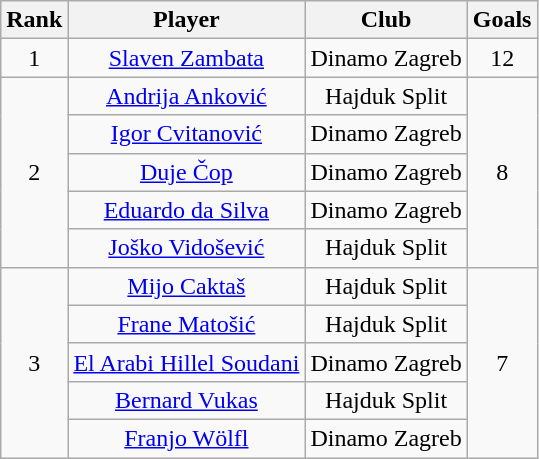<table class="wikitable" style="text-align:center">
<tr>
<th>Rank</th>
<th>Player</th>
<th>Club</th>
<th>Goals</th>
</tr>
<tr>
<td>1</td>
<td><a href='#'>Slaven Zambata</a></td>
<td>Dinamo Zagreb</td>
<td>12</td>
</tr>
<tr>
<td rowspan=5>2</td>
<td><a href='#'>Andrija Anković</a></td>
<td>Hajduk Split</td>
<td rowspan=5>8</td>
</tr>
<tr>
<td><a href='#'>Igor Cvitanović</a></td>
<td>Dinamo Zagreb</td>
</tr>
<tr>
<td><a href='#'>Duje Čop</a></td>
<td>Dinamo Zagreb</td>
</tr>
<tr>
<td><a href='#'>Eduardo da Silva</a></td>
<td>Dinamo Zagreb</td>
</tr>
<tr>
<td><a href='#'>Joško Vidošević</a></td>
<td>Hajduk Split</td>
</tr>
<tr>
<td rowspan=6>3</td>
<td><a href='#'>Mijo Caktaš</a></td>
<td>Hajduk Split</td>
<td rowspan=6>7</td>
</tr>
<tr>
<td><a href='#'>Frane Matošić</a></td>
<td>Hajduk Split</td>
</tr>
<tr>
<td><a href='#'>El Arabi Hillel Soudani</a></td>
<td>Dinamo Zagreb</td>
</tr>
<tr>
<td><a href='#'>Bernard Vukas</a></td>
<td>Hajduk Split</td>
</tr>
<tr>
<td><a href='#'>Franjo Wölfl</a></td>
<td>Dinamo Zagreb</td>
</tr>
</table>
